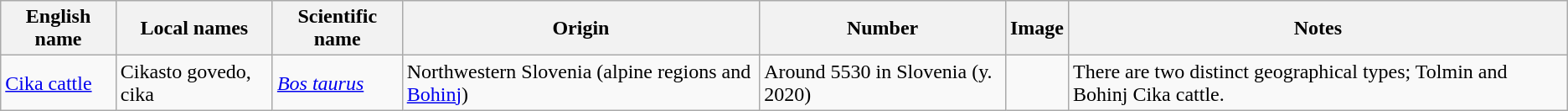<table class="wikitable">
<tr>
<th>English name</th>
<th>Local names</th>
<th>Scientific name</th>
<th>Origin</th>
<th>Number</th>
<th>Image</th>
<th>Notes</th>
</tr>
<tr>
<td><a href='#'>Cika cattle</a></td>
<td>Cikasto govedo, cika</td>
<td><em><a href='#'>Bos taurus</a></em></td>
<td>Northwestern Slovenia (alpine regions and <a href='#'>Bohinj</a>)</td>
<td>Around 5530 in Slovenia (y. 2020)</td>
<td></td>
<td>There are two distinct geographical types; Tolmin and Bohinj Cika cattle.</td>
</tr>
</table>
